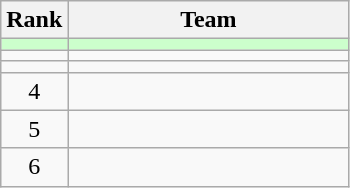<table class=wikitable style="text-align:center;">
<tr>
<th>Rank</th>
<th width=180>Team</th>
</tr>
<tr bgcolor=#ccffcc>
<td></td>
<td align=left></td>
</tr>
<tr>
<td></td>
<td align=left></td>
</tr>
<tr>
<td></td>
<td align=left></td>
</tr>
<tr>
<td>4</td>
<td align=left></td>
</tr>
<tr>
<td>5</td>
<td align=left></td>
</tr>
<tr>
<td>6</td>
<td align=left></td>
</tr>
</table>
